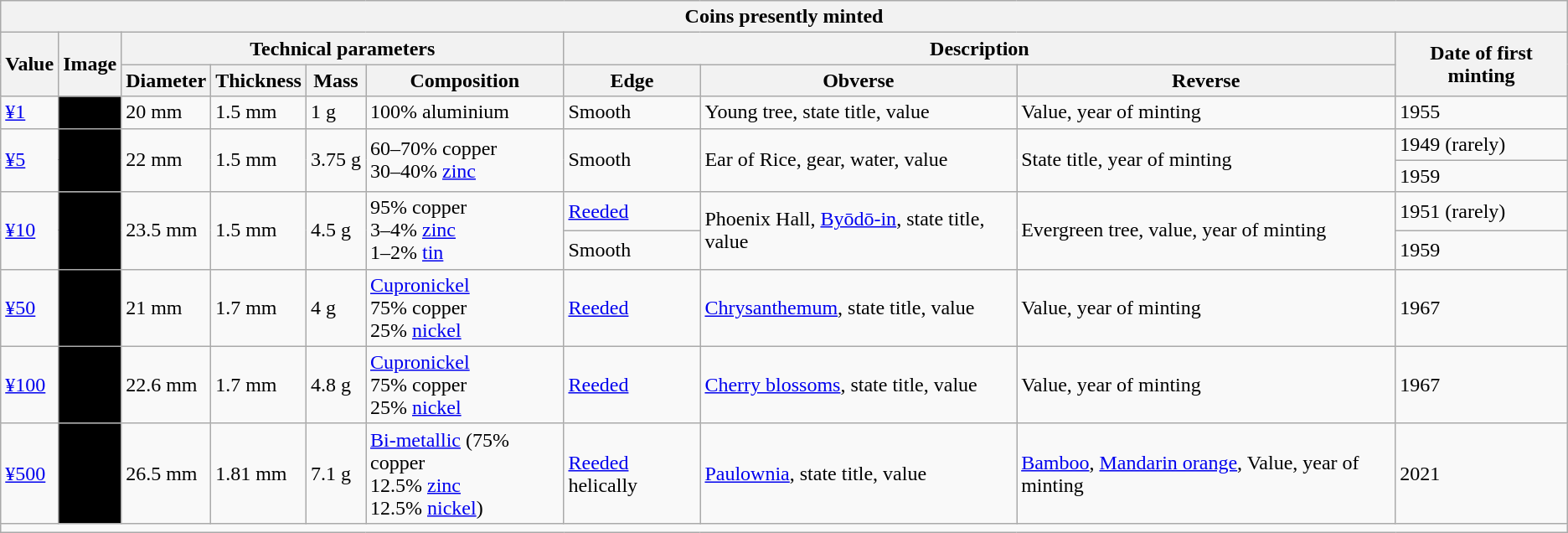<table class="wikitable sortable">
<tr>
<th colspan="10">Coins presently minted</th>
</tr>
<tr>
<th rowspan="2">Value</th>
<th rowspan="2">Image</th>
<th colspan="4">Technical parameters</th>
<th colspan="3">Description</th>
<th rowspan="2">Date of first minting</th>
</tr>
<tr>
<th>Diameter</th>
<th>Thickness</th>
<th>Mass</th>
<th>Composition</th>
<th>Edge</th>
<th>Obverse</th>
<th>Reverse</th>
</tr>
<tr>
<td><a href='#'>¥1</a></td>
<td style="text-align:center; background:#000;"></td>
<td>20 mm</td>
<td>1.5 mm</td>
<td>1 g</td>
<td>100% aluminium</td>
<td>Smooth</td>
<td>Young tree, state title, value</td>
<td>Value, year of minting</td>
<td>1955</td>
</tr>
<tr>
<td rowspan="2"><a href='#'>¥5</a></td>
<td style="text-align:center; background:#000;" rowspan="2"></td>
<td rowspan="2">22 mm</td>
<td rowspan="2">1.5 mm</td>
<td rowspan="2">3.75 g</td>
<td rowspan="2">60–70% copper<br>30–40% <a href='#'>zinc</a></td>
<td rowspan="2">Smooth</td>
<td rowspan="2">Ear of Rice, gear, water, value</td>
<td rowspan="2">State title, year of minting</td>
<td>1949 (rarely)</td>
</tr>
<tr>
<td>1959</td>
</tr>
<tr>
<td rowspan="2"><a href='#'>¥10</a></td>
<td style="text-align:center; background:#000;" rowspan="2"></td>
<td rowspan="2">23.5 mm</td>
<td rowspan="2">1.5 mm</td>
<td rowspan="2">4.5 g</td>
<td rowspan="2">95% copper<br>3–4% <a href='#'>zinc</a><br>1–2% <a href='#'>tin</a></td>
<td><a href='#'>Reeded</a></td>
<td rowspan="2">Phoenix Hall, <a href='#'>Byōdō-in</a>, state title, value</td>
<td rowspan="2">Evergreen tree, value, year of minting</td>
<td>1951 (rarely)</td>
</tr>
<tr>
<td>Smooth</td>
<td>1959</td>
</tr>
<tr>
<td><a href='#'>¥50</a></td>
<td style="text-align:center; background:#000;"></td>
<td>21 mm</td>
<td>1.7 mm</td>
<td>4 g</td>
<td><a href='#'>Cupronickel</a><br>75% copper<br>25% <a href='#'>nickel</a></td>
<td><a href='#'>Reeded</a></td>
<td><a href='#'>Chrysanthemum</a>, state title, value</td>
<td>Value, year of minting</td>
<td>1967</td>
</tr>
<tr>
<td><a href='#'>¥100</a></td>
<td style="text-align:center; background:#000;"></td>
<td>22.6 mm</td>
<td>1.7 mm</td>
<td>4.8 g</td>
<td><a href='#'>Cupronickel</a><br>75% copper<br>25% <a href='#'>nickel</a></td>
<td><a href='#'>Reeded</a></td>
<td><a href='#'>Cherry blossoms</a>, state title, value</td>
<td>Value, year of minting</td>
<td>1967</td>
</tr>
<tr>
<td><a href='#'>¥500</a></td>
<td style="text-align:center; background:#000;"></td>
<td>26.5 mm</td>
<td>1.81 mm</td>
<td>7.1 g</td>
<td><a href='#'>Bi-metallic</a> (75% copper<br>12.5% <a href='#'>zinc</a><br>12.5% <a href='#'>nickel</a>)</td>
<td><a href='#'>Reeded</a> helically</td>
<td><a href='#'>Paulownia</a>, state title, value</td>
<td><a href='#'>Bamboo</a>, <a href='#'>Mandarin orange</a>, Value, year of minting</td>
<td>2021</td>
</tr>
<tr>
<td colspan="10"></td>
</tr>
</table>
